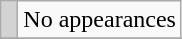<table class="wikitable">
<tr>
<td style="background: lightgrey"> </td>
<td>No appearances</td>
</tr>
<tr>
</tr>
</table>
